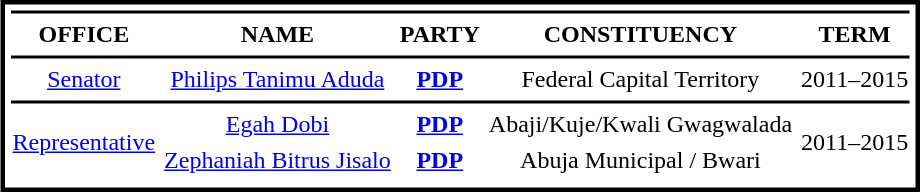<table cellpadding="1" cellspacing="4" style="margin:3px; border:3px solid #000000; text-align: center;">
<tr>
<td colspan="5" bgcolor="#000000"></td>
</tr>
<tr>
<td><strong>OFFICE</strong></td>
<td><strong>NAME</strong></td>
<td><strong>PARTY</strong></td>
<td><strong>CONSTITUENCY</strong></td>
<td><strong>TERM</strong></td>
</tr>
<tr>
<td colspan="5" bgcolor="#000000"></td>
</tr>
<tr>
<td><a href='#'>Senator</a></td>
<td><a href='#'>Philips Tanimu Aduda</a></td>
<td><strong><a href='#'>PDP</a></strong></td>
<td>Federal Capital Territory</td>
<td>2011–2015</td>
</tr>
<tr>
<td colspan="5" bgcolor="#000000"></td>
</tr>
<tr>
<td rowspan="2"><a href='#'>Representative</a></td>
<td><a href='#'>Egah Dobi</a></td>
<td><strong><a href='#'>PDP</a></strong></td>
<td>Abaji/Kuje/Kwali Gwagwalada</td>
<td rowspan="2">2011–2015</td>
</tr>
<tr>
<td><a href='#'>Zephaniah Bitrus Jisalo</a></td>
<td><strong><a href='#'>PDP</a></strong></td>
<td>Abuja Municipal / Bwari</td>
</tr>
<tr>
</tr>
</table>
